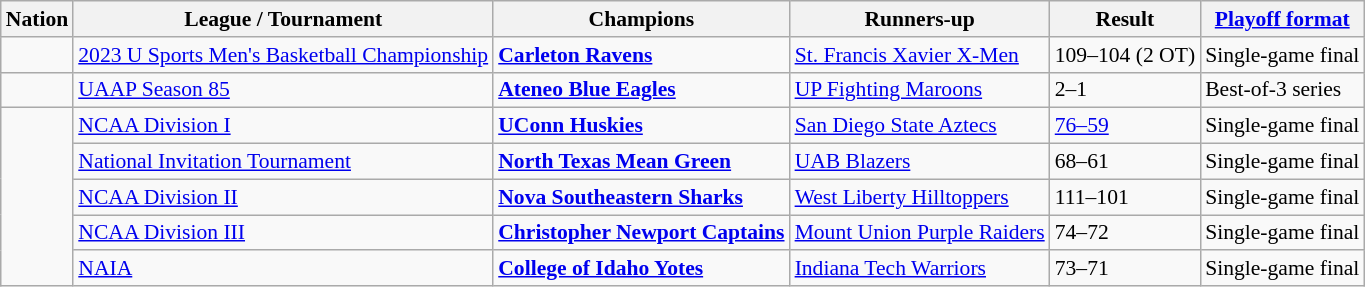<table class="wikitable" style="font-size:90%;">
<tr>
<th>Nation</th>
<th>League / Tournament</th>
<th>Champions</th>
<th>Runners-up</th>
<th>Result</th>
<th><a href='#'>Playoff format</a></th>
</tr>
<tr>
<td></td>
<td><a href='#'>2023 U Sports Men's Basketball Championship</a></td>
<td><strong><a href='#'>Carleton Ravens</a></strong></td>
<td><a href='#'>St. Francis Xavier X-Men</a></td>
<td>109–104 (2 OT)</td>
<td>Single-game final</td>
</tr>
<tr>
<td></td>
<td><a href='#'>UAAP Season 85</a></td>
<td><strong><a href='#'>Ateneo Blue Eagles</a></strong></td>
<td><a href='#'>UP Fighting Maroons</a></td>
<td>2–1</td>
<td>Best-of-3 series</td>
</tr>
<tr>
<td rowspan=5></td>
<td><a href='#'>NCAA Division I</a></td>
<td><strong><a href='#'>UConn Huskies</a></strong></td>
<td><a href='#'>San Diego State Aztecs</a></td>
<td><a href='#'>76–59</a></td>
<td>Single-game final</td>
</tr>
<tr>
<td><a href='#'>National Invitation Tournament</a></td>
<td><strong><a href='#'>North Texas Mean Green</a></strong></td>
<td><a href='#'>UAB Blazers</a></td>
<td>68–61</td>
<td>Single-game final</td>
</tr>
<tr>
<td><a href='#'>NCAA Division II</a></td>
<td><strong><a href='#'>Nova Southeastern Sharks</a></strong></td>
<td><a href='#'>West Liberty Hilltoppers</a></td>
<td>111–101</td>
<td>Single-game final</td>
</tr>
<tr>
<td><a href='#'>NCAA Division III</a></td>
<td><strong><a href='#'>Christopher Newport Captains</a></strong></td>
<td><a href='#'>Mount Union Purple Raiders</a></td>
<td>74–72</td>
<td>Single-game final</td>
</tr>
<tr>
<td><a href='#'>NAIA</a></td>
<td><strong><a href='#'>College of Idaho Yotes</a></strong></td>
<td><a href='#'>Indiana Tech Warriors</a></td>
<td>73–71</td>
<td>Single-game final</td>
</tr>
</table>
